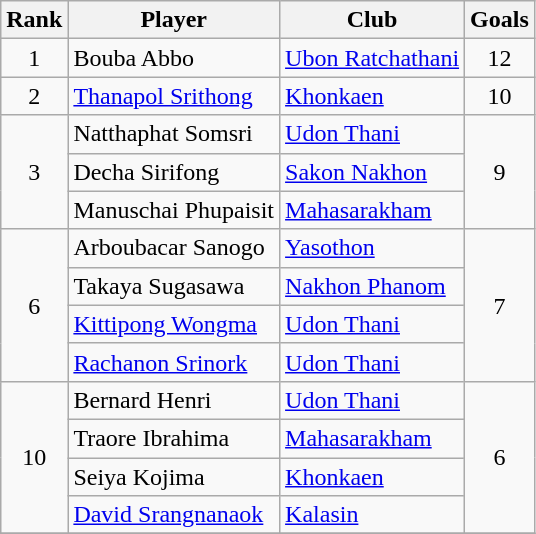<table class="wikitable" style="text-align:center">
<tr>
<th>Rank</th>
<th>Player</th>
<th>Club</th>
<th>Goals</th>
</tr>
<tr>
<td>1</td>
<td align="left"> Bouba Abbo</td>
<td align="left"><a href='#'>Ubon Ratchathani</a></td>
<td>12</td>
</tr>
<tr>
<td>2</td>
<td align="left"> <a href='#'>Thanapol Srithong</a></td>
<td align="left"><a href='#'>Khonkaen</a></td>
<td>10</td>
</tr>
<tr>
<td rowspan="3">3</td>
<td align="left"> Natthaphat Somsri</td>
<td align="left"><a href='#'>Udon Thani</a></td>
<td rowspan="3">9</td>
</tr>
<tr>
<td align="left"> Decha Sirifong</td>
<td align="left"><a href='#'>Sakon Nakhon</a></td>
</tr>
<tr>
<td align="left"> Manuschai Phupaisit</td>
<td align="left"><a href='#'>Mahasarakham</a></td>
</tr>
<tr>
<td rowspan="4">6</td>
<td align="left"> Arboubacar Sanogo</td>
<td align="left"><a href='#'>Yasothon</a></td>
<td rowspan="4">7</td>
</tr>
<tr>
<td align="left"> Takaya Sugasawa</td>
<td align="left"><a href='#'>Nakhon Phanom</a></td>
</tr>
<tr>
<td align="left"> <a href='#'>Kittipong Wongma</a></td>
<td align="left"><a href='#'>Udon Thani</a></td>
</tr>
<tr>
<td align="left"> <a href='#'>Rachanon Srinork</a></td>
<td align="left"><a href='#'>Udon Thani</a></td>
</tr>
<tr>
<td rowspan="4">10</td>
<td align="left"> Bernard Henri</td>
<td align="left"><a href='#'>Udon Thani</a></td>
<td rowspan="4">6</td>
</tr>
<tr>
<td align="left"> Traore Ibrahima</td>
<td align="left"><a href='#'>Mahasarakham</a></td>
</tr>
<tr>
<td align="left"> Seiya Kojima</td>
<td align="left"><a href='#'>Khonkaen</a></td>
</tr>
<tr>
<td align="left"> <a href='#'>David Srangnanaok</a></td>
<td align="left"><a href='#'>Kalasin</a></td>
</tr>
<tr>
</tr>
</table>
